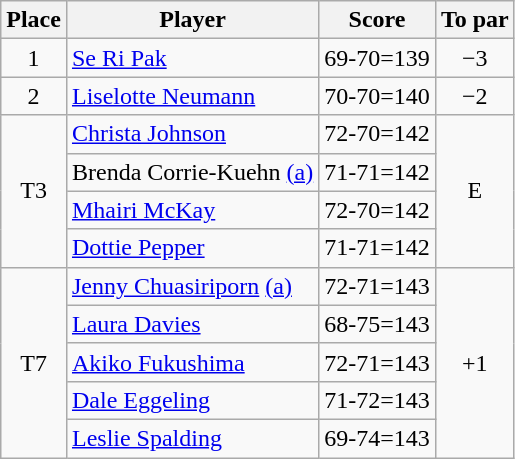<table class="wikitable">
<tr>
<th>Place</th>
<th>Player</th>
<th>Score</th>
<th>To par</th>
</tr>
<tr>
<td align=center>1</td>
<td> <a href='#'>Se Ri Pak</a></td>
<td>69-70=139</td>
<td align=center>−3</td>
</tr>
<tr>
<td align=center>2</td>
<td> <a href='#'>Liselotte Neumann</a></td>
<td>70-70=140</td>
<td align=center>−2</td>
</tr>
<tr>
<td align=center rowspan=4>T3</td>
<td> <a href='#'>Christa Johnson</a></td>
<td>72-70=142</td>
<td align=center rowspan=4>E</td>
</tr>
<tr>
<td> Brenda Corrie-Kuehn <a href='#'>(a)</a></td>
<td>71-71=142</td>
</tr>
<tr>
<td> <a href='#'>Mhairi McKay</a></td>
<td>72-70=142</td>
</tr>
<tr>
<td> <a href='#'>Dottie Pepper</a></td>
<td>71-71=142</td>
</tr>
<tr>
<td align=center rowspan=5>T7</td>
<td> <a href='#'>Jenny Chuasiriporn</a> <a href='#'>(a)</a></td>
<td>72-71=143</td>
<td align=center rowspan=5>+1</td>
</tr>
<tr>
<td> <a href='#'>Laura Davies</a></td>
<td>68-75=143</td>
</tr>
<tr>
<td> <a href='#'>Akiko Fukushima</a></td>
<td>72-71=143</td>
</tr>
<tr>
<td> <a href='#'>Dale Eggeling</a></td>
<td>71-72=143</td>
</tr>
<tr>
<td> <a href='#'>Leslie Spalding</a></td>
<td>69-74=143</td>
</tr>
</table>
